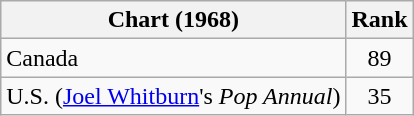<table class="wikitable">
<tr>
<th align="left">Chart (1968)</th>
<th style="text-align:center;">Rank</th>
</tr>
<tr>
<td>Canada </td>
<td style="text-align:center;">89</td>
</tr>
<tr>
<td>U.S. (<a href='#'>Joel Whitburn</a>'s <em>Pop Annual</em>) </td>
<td style="text-align:center;">35</td>
</tr>
</table>
